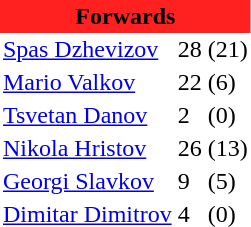<table class="toccolours" border="0" cellpadding="2" cellspacing="0" align="left" style="margin:0.5em;">
<tr>
<th colspan="4" align="center" bgcolor="#FF2020"><span>Forwards</span></th>
</tr>
<tr>
<td> <a href='#'>Spas Dzhevizov</a></td>
<td>28</td>
<td>(21)</td>
</tr>
<tr>
<td> <a href='#'>Mario Valkov</a></td>
<td>22</td>
<td>(6)</td>
</tr>
<tr>
<td> <a href='#'>Tsvetan Danov</a></td>
<td>2</td>
<td>(0)</td>
</tr>
<tr>
<td> <a href='#'>Nikola Hristov</a></td>
<td>26</td>
<td>(13)</td>
</tr>
<tr>
<td> <a href='#'>Georgi Slavkov</a></td>
<td>9</td>
<td>(5)</td>
</tr>
<tr>
<td> <a href='#'>Dimitar Dimitrov</a></td>
<td>4</td>
<td>(0)</td>
</tr>
<tr>
</tr>
</table>
